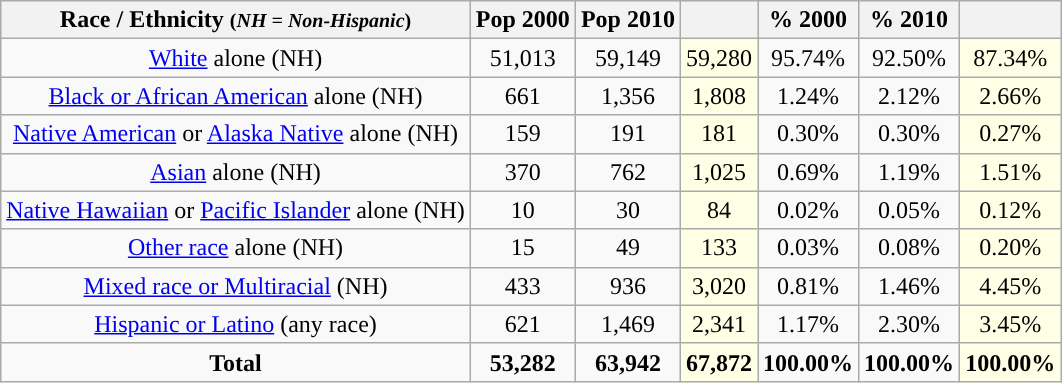<table class="wikitable" style="text-align:center;">
<tr>
<th>Race / Ethnicity <small>(<em>NH = Non-Hispanic</em>)</small></th>
<th>Pop 2000</th>
<th>Pop 2010</th>
<th></th>
<th>% 2000</th>
<th>% 2010</th>
<th></th>
</tr>
<tr>
<td><a href='#'>White</a> alone (NH)</td>
<td>51,013</td>
<td>59,149</td>
<td style='background: #ffffe6;'>59,280</td>
<td>95.74%</td>
<td>92.50%</td>
<td style='background: #ffffe6;'>87.34%</td>
</tr>
<tr>
<td><a href='#'>Black or African American</a> alone (NH)</td>
<td>661</td>
<td>1,356</td>
<td style='background: #ffffe6;'>1,808</td>
<td>1.24%</td>
<td>2.12%</td>
<td style='background: #ffffe6;'>2.66%</td>
</tr>
<tr>
<td><a href='#'>Native American</a> or <a href='#'>Alaska Native</a> alone (NH)</td>
<td>159</td>
<td>191</td>
<td style='background: #ffffe6;'>181</td>
<td>0.30%</td>
<td>0.30%</td>
<td style='background: #ffffe6;'>0.27%</td>
</tr>
<tr>
<td><a href='#'>Asian</a> alone (NH)</td>
<td>370</td>
<td>762</td>
<td style='background: #ffffe6;'>1,025</td>
<td>0.69%</td>
<td>1.19%</td>
<td style='background: #ffffe6;'>1.51%</td>
</tr>
<tr>
<td><a href='#'>Native Hawaiian</a> or <a href='#'>Pacific Islander</a> alone (NH)</td>
<td>10</td>
<td>30</td>
<td style='background: #ffffe6;'>84</td>
<td>0.02%</td>
<td>0.05%</td>
<td style='background: #ffffe6;'>0.12%</td>
</tr>
<tr>
<td><a href='#'>Other race</a> alone (NH)</td>
<td>15</td>
<td>49</td>
<td style='background: #ffffe6;'>133</td>
<td>0.03%</td>
<td>0.08%</td>
<td style='background: #ffffe6;'>0.20%</td>
</tr>
<tr>
<td><a href='#'>Mixed race or Multiracial</a> (NH)</td>
<td>433</td>
<td>936</td>
<td style='background: #ffffe6;'>3,020</td>
<td>0.81%</td>
<td>1.46%</td>
<td style='background: #ffffe6;'>4.45%</td>
</tr>
<tr>
<td><a href='#'>Hispanic or Latino</a> (any race)</td>
<td>621</td>
<td>1,469</td>
<td style='background: #ffffe6;'>2,341</td>
<td>1.17%</td>
<td>2.30%</td>
<td style='background: #ffffe6;'>3.45%</td>
</tr>
<tr>
<td><strong>Total</strong></td>
<td><strong>53,282</strong></td>
<td><strong>63,942</strong></td>
<td style='background: #ffffe6;'><strong>67,872</strong></td>
<td><strong>100.00%</strong></td>
<td><strong>100.00%</strong></td>
<td style='background: #ffffe6;'><strong>100.00%</strong></td>
</tr>
</table>
